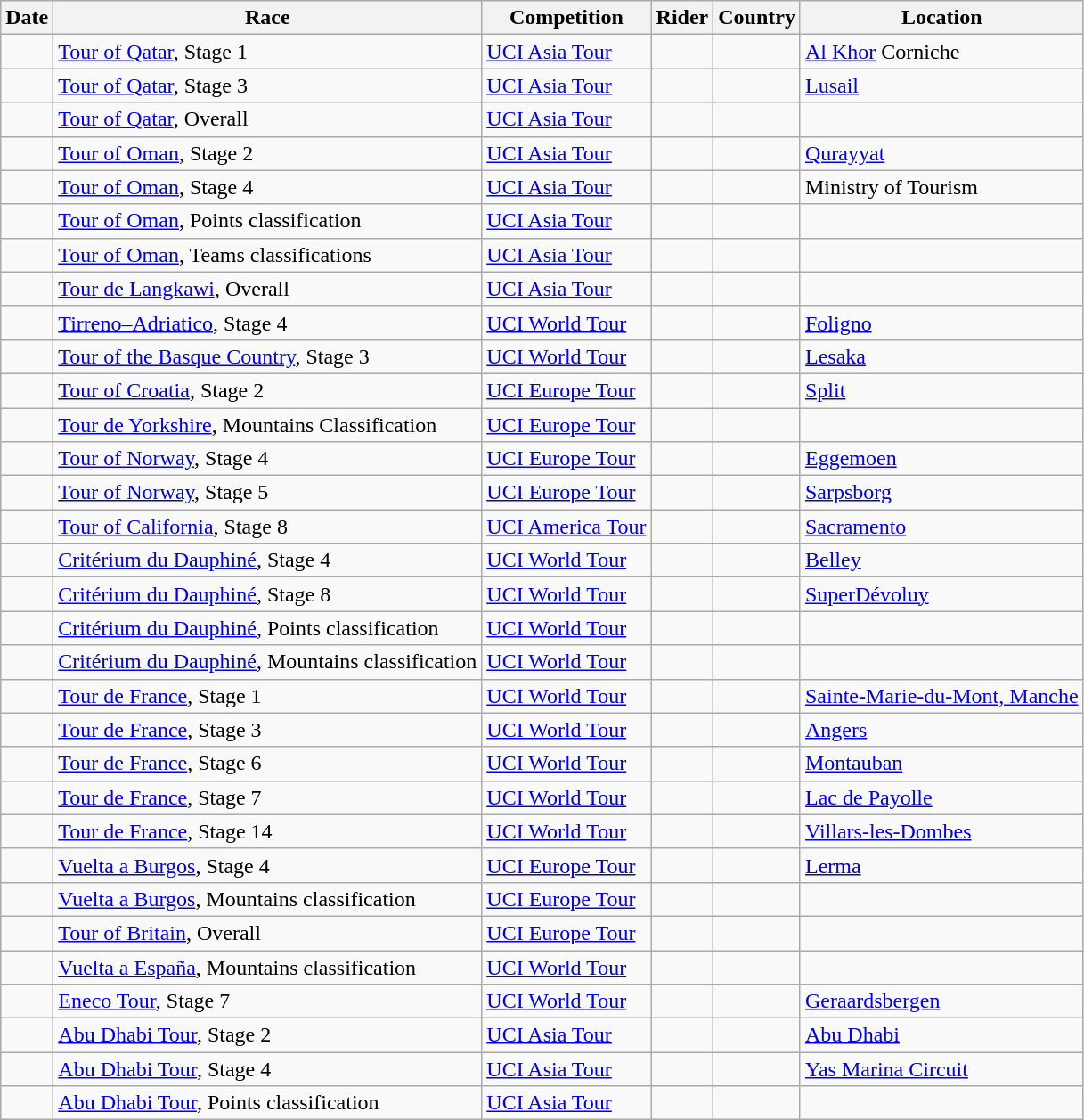<table class="wikitable sortable">
<tr>
<th>Date</th>
<th>Race</th>
<th>Competition</th>
<th>Rider</th>
<th>Country</th>
<th>Location</th>
</tr>
<tr>
<td></td>
<td><a href='#'>Tour of Qatar</a>, Stage 1</td>
<td><a href='#'>UCI Asia Tour</a></td>
<td></td>
<td></td>
<td><a href='#'>Al Khor</a> Corniche</td>
</tr>
<tr>
<td></td>
<td><a href='#'>Tour of Qatar</a>, Stage 3</td>
<td><a href='#'>UCI Asia Tour</a></td>
<td></td>
<td></td>
<td><a href='#'>Lusail</a></td>
</tr>
<tr>
<td></td>
<td><a href='#'>Tour of Qatar</a>, Overall</td>
<td><a href='#'>UCI Asia Tour</a></td>
<td></td>
<td></td>
<td></td>
</tr>
<tr>
<td></td>
<td><a href='#'>Tour of Oman</a>, Stage 2</td>
<td><a href='#'>UCI Asia Tour</a></td>
<td></td>
<td></td>
<td><a href='#'>Qurayyat</a></td>
</tr>
<tr>
<td></td>
<td><a href='#'>Tour of Oman</a>, Stage 4</td>
<td><a href='#'>UCI Asia Tour</a></td>
<td></td>
<td></td>
<td>Ministry of Tourism</td>
</tr>
<tr>
<td></td>
<td><a href='#'>Tour of Oman</a>, Points classification</td>
<td><a href='#'>UCI Asia Tour</a></td>
<td></td>
<td></td>
<td></td>
</tr>
<tr>
<td></td>
<td><a href='#'>Tour of Oman</a>, Teams classifications</td>
<td><a href='#'>UCI Asia Tour</a></td>
<td align="center"></td>
<td></td>
<td></td>
</tr>
<tr>
<td></td>
<td><a href='#'>Tour de Langkawi</a>, Overall</td>
<td><a href='#'>UCI Asia Tour</a></td>
<td></td>
<td></td>
<td></td>
</tr>
<tr>
<td></td>
<td><a href='#'>Tirreno–Adriatico</a>, Stage 4</td>
<td><a href='#'>UCI World Tour</a></td>
<td></td>
<td></td>
<td><a href='#'>Foligno</a></td>
</tr>
<tr>
<td></td>
<td><a href='#'>Tour of the Basque Country</a>, Stage 3</td>
<td><a href='#'>UCI World Tour</a></td>
<td></td>
<td></td>
<td><a href='#'>Lesaka</a></td>
</tr>
<tr>
<td></td>
<td><a href='#'>Tour of Croatia</a>, Stage 2</td>
<td><a href='#'>UCI Europe Tour</a></td>
<td></td>
<td></td>
<td><a href='#'>Split</a></td>
</tr>
<tr>
<td></td>
<td><a href='#'>Tour de Yorkshire</a>, Mountains Classification</td>
<td><a href='#'>UCI Europe Tour</a></td>
<td></td>
<td></td>
<td></td>
</tr>
<tr>
<td></td>
<td><a href='#'>Tour of Norway</a>, Stage 4</td>
<td><a href='#'>UCI Europe Tour</a></td>
<td></td>
<td></td>
<td><a href='#'>Eggemoen</a></td>
</tr>
<tr>
<td></td>
<td><a href='#'>Tour of Norway</a>, Stage 5</td>
<td><a href='#'>UCI Europe Tour</a></td>
<td></td>
<td></td>
<td><a href='#'>Sarpsborg</a></td>
</tr>
<tr>
<td></td>
<td><a href='#'>Tour of California</a>, Stage 8</td>
<td><a href='#'>UCI America Tour</a></td>
<td></td>
<td></td>
<td><a href='#'>Sacramento</a></td>
</tr>
<tr>
<td></td>
<td><a href='#'>Critérium du Dauphiné</a>, Stage 4</td>
<td><a href='#'>UCI World Tour</a></td>
<td></td>
<td></td>
<td><a href='#'>Belley</a></td>
</tr>
<tr>
<td></td>
<td><a href='#'>Critérium du Dauphiné</a>, Stage 8</td>
<td><a href='#'>UCI World Tour</a></td>
<td></td>
<td></td>
<td><a href='#'>SuperDévoluy</a></td>
</tr>
<tr>
<td></td>
<td><a href='#'>Critérium du Dauphiné</a>, Points classification</td>
<td><a href='#'>UCI World Tour</a></td>
<td></td>
<td></td>
<td></td>
</tr>
<tr>
<td></td>
<td><a href='#'>Critérium du Dauphiné</a>, Mountains classification</td>
<td><a href='#'>UCI World Tour</a></td>
<td></td>
<td></td>
<td></td>
</tr>
<tr>
<td></td>
<td><a href='#'>Tour de France</a>, Stage 1</td>
<td><a href='#'>UCI World Tour</a></td>
<td></td>
<td></td>
<td><a href='#'>Sainte-Marie-du-Mont, Manche</a></td>
</tr>
<tr>
<td></td>
<td><a href='#'>Tour de France</a>, Stage 3</td>
<td><a href='#'>UCI World Tour</a></td>
<td></td>
<td></td>
<td><a href='#'>Angers</a></td>
</tr>
<tr>
<td></td>
<td><a href='#'>Tour de France</a>, Stage 6</td>
<td><a href='#'>UCI World Tour</a></td>
<td></td>
<td></td>
<td><a href='#'>Montauban</a></td>
</tr>
<tr>
<td></td>
<td><a href='#'>Tour de France</a>, Stage 7</td>
<td><a href='#'>UCI World Tour</a></td>
<td></td>
<td></td>
<td><a href='#'>Lac de Payolle</a></td>
</tr>
<tr>
<td></td>
<td><a href='#'>Tour de France</a>, Stage 14</td>
<td><a href='#'>UCI World Tour</a></td>
<td></td>
<td></td>
<td><a href='#'>Villars-les-Dombes</a></td>
</tr>
<tr>
<td></td>
<td><a href='#'>Vuelta a Burgos</a>, Stage 4</td>
<td><a href='#'>UCI Europe Tour</a></td>
<td></td>
<td></td>
<td><a href='#'>Lerma</a></td>
</tr>
<tr>
<td></td>
<td><a href='#'>Vuelta a Burgos</a>, Mountains classification</td>
<td><a href='#'>UCI Europe Tour</a></td>
<td></td>
<td></td>
<td></td>
</tr>
<tr>
<td></td>
<td><a href='#'>Tour of Britain</a>, Overall</td>
<td><a href='#'>UCI Europe Tour</a></td>
<td></td>
<td></td>
<td></td>
</tr>
<tr>
<td></td>
<td><a href='#'>Vuelta a España</a>, Mountains classification</td>
<td><a href='#'>UCI World Tour</a></td>
<td></td>
<td></td>
<td></td>
</tr>
<tr>
<td></td>
<td><a href='#'>Eneco Tour</a>, Stage 7</td>
<td><a href='#'>UCI World Tour</a></td>
<td></td>
<td></td>
<td><a href='#'>Geraardsbergen</a></td>
</tr>
<tr>
<td></td>
<td><a href='#'>Abu Dhabi Tour</a>, Stage 2</td>
<td><a href='#'>UCI Asia Tour</a></td>
<td></td>
<td></td>
<td><a href='#'>Abu Dhabi</a></td>
</tr>
<tr>
<td></td>
<td><a href='#'>Abu Dhabi Tour</a>, Stage 4</td>
<td><a href='#'>UCI Asia Tour</a></td>
<td></td>
<td></td>
<td><a href='#'>Yas Marina Circuit</a></td>
</tr>
<tr>
<td></td>
<td><a href='#'>Abu Dhabi Tour</a>, Points classification</td>
<td><a href='#'>UCI Asia Tour</a></td>
<td></td>
<td></td>
<td></td>
</tr>
</table>
